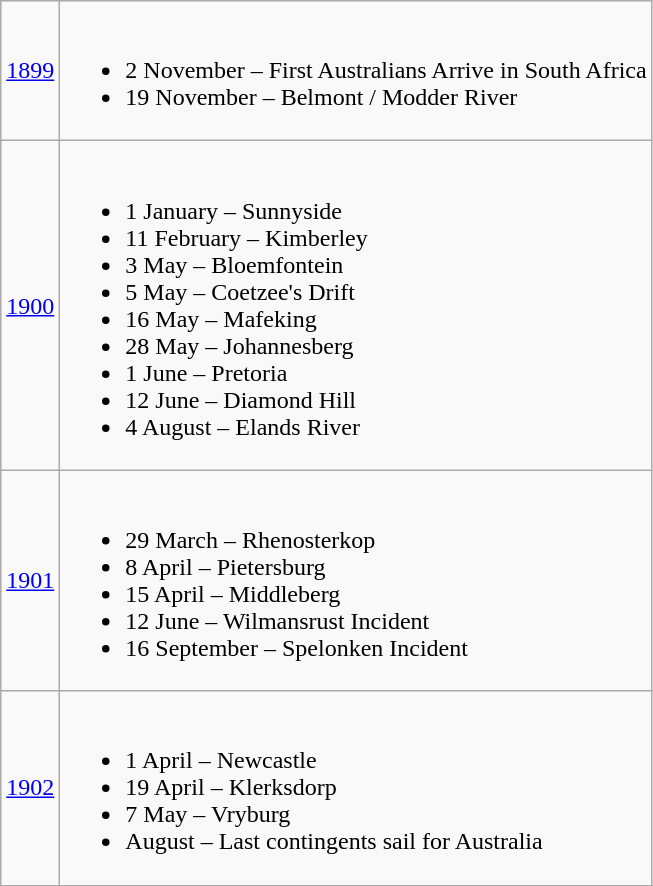<table class="wikitable">
<tr>
<td><a href='#'>1899</a></td>
<td><br><ul><li>2 November –  First Australians Arrive in South Africa</li><li>19 November  – Belmont / Modder River</li></ul></td>
</tr>
<tr>
<td><a href='#'>1900</a></td>
<td><br><ul><li>1 January – Sunnyside</li><li>11 February –  Kimberley</li><li>3 May –          Bloemfontein</li><li>5 May –          Coetzee's Drift</li><li>16 May –  Mafeking</li><li>28 May –  Johannesberg</li><li>1 June –          Pretoria</li><li>12 June – Diamond Hill</li><li>4 August –  Elands River</li></ul></td>
</tr>
<tr>
<td><a href='#'>1901</a></td>
<td><br><ul><li>29 March –  Rhenosterkop</li><li>8 April –         Pietersburg</li><li>15 April –  Middleberg</li><li>12 June –  Wilmansrust Incident</li><li>16 September –  Spelonken Incident</li></ul></td>
</tr>
<tr>
<td><a href='#'>1902</a></td>
<td><br><ul><li>1 April –          Newcastle</li><li>19 April –  Klerksdorp</li><li>7 May –          Vryburg</li><li>August –         Last contingents sail for Australia</li></ul></td>
</tr>
<tr>
</tr>
</table>
